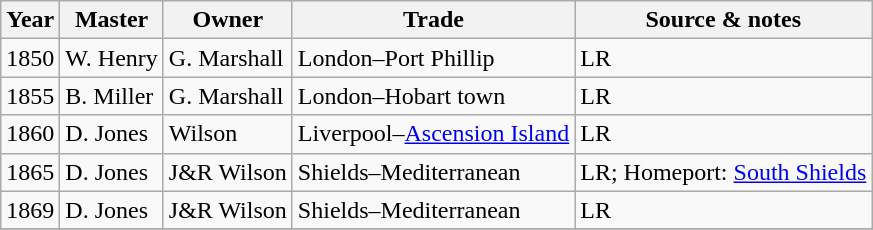<table class="sortable wikitable">
<tr>
<th>Year</th>
<th>Master</th>
<th>Owner</th>
<th>Trade</th>
<th>Source & notes</th>
</tr>
<tr>
<td>1850</td>
<td>W. Henry</td>
<td>G. Marshall</td>
<td>London–Port Phillip</td>
<td>LR</td>
</tr>
<tr>
<td>1855</td>
<td>B. Miller</td>
<td>G. Marshall</td>
<td>London–Hobart town</td>
<td>LR</td>
</tr>
<tr>
<td>1860</td>
<td>D. Jones</td>
<td>Wilson</td>
<td>Liverpool–<a href='#'>Ascension Island</a></td>
<td>LR</td>
</tr>
<tr>
<td>1865</td>
<td>D. Jones</td>
<td>J&R Wilson</td>
<td>Shields–Mediterranean</td>
<td>LR; Homeport: <a href='#'>South Shields</a></td>
</tr>
<tr>
<td>1869</td>
<td>D. Jones</td>
<td>J&R Wilson</td>
<td>Shields–Mediterranean</td>
<td>LR</td>
</tr>
<tr>
</tr>
</table>
